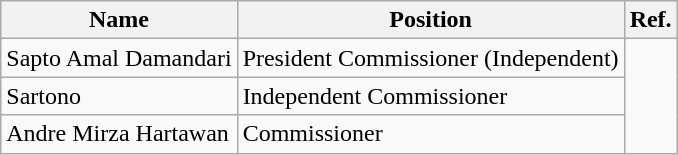<table class="wikitable">
<tr>
<th>Name</th>
<th>Position</th>
<th>Ref.</th>
</tr>
<tr>
<td>Sapto Amal Damandari</td>
<td>President Commissioner (Independent)</td>
<td rowspan="3"></td>
</tr>
<tr>
<td>Sartono</td>
<td>Independent Commissioner</td>
</tr>
<tr>
<td>Andre Mirza Hartawan</td>
<td>Commissioner</td>
</tr>
</table>
